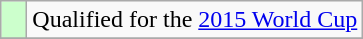<table class="wikitable">
<tr>
<td width=10px bgcolor=#ccffcc></td>
<td>Qualified for the <a href='#'>2015 World Cup</a></td>
</tr>
<tr>
</tr>
</table>
